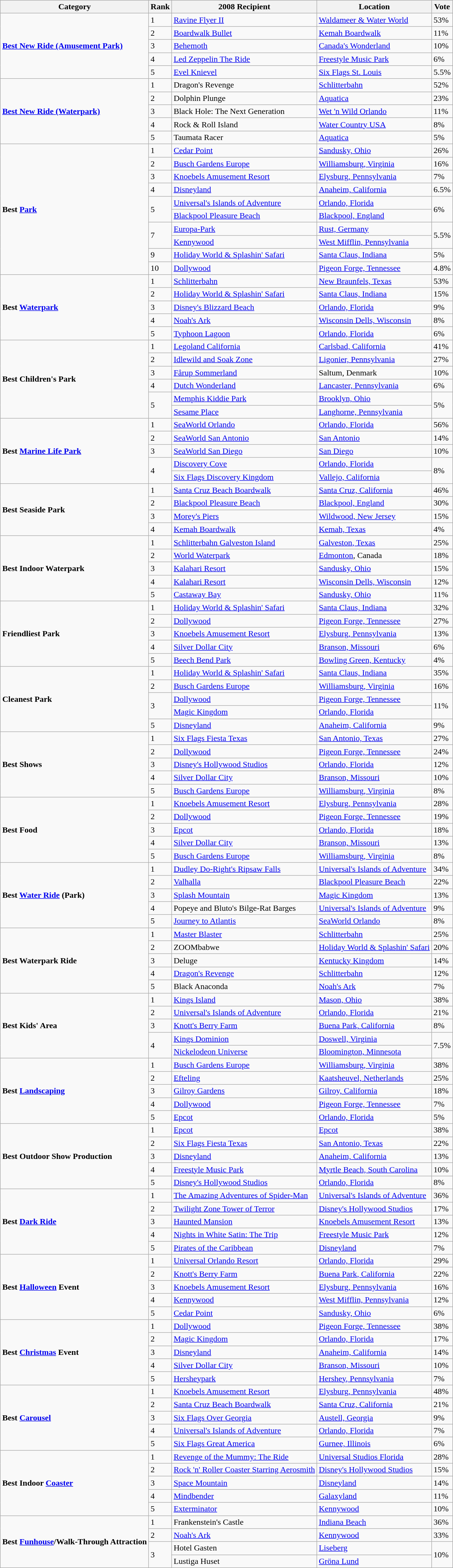<table class= "wikitable sortable" style="margin:1em auto;">
<tr>
<th>Category</th>
<th>Rank</th>
<th>2008 Recipient</th>
<th>Location</th>
<th>Vote</th>
</tr>
<tr>
<td rowspan="5"><strong><a href='#'>Best New Ride (Amusement Park)</a></strong></td>
<td>1</td>
<td><a href='#'>Ravine Flyer II</a></td>
<td><a href='#'>Waldameer & Water World</a></td>
<td>53%</td>
</tr>
<tr>
<td>2</td>
<td><a href='#'>Boardwalk Bullet</a></td>
<td><a href='#'>Kemah Boardwalk</a></td>
<td>11%</td>
</tr>
<tr>
<td>3</td>
<td><a href='#'>Behemoth</a></td>
<td><a href='#'>Canada's Wonderland</a></td>
<td>10%</td>
</tr>
<tr>
<td>4</td>
<td><a href='#'>Led Zeppelin The Ride</a></td>
<td><a href='#'>Freestyle Music Park</a></td>
<td>6%</td>
</tr>
<tr>
<td>5</td>
<td><a href='#'>Evel Knievel</a></td>
<td><a href='#'>Six Flags St. Louis</a></td>
<td>5.5%</td>
</tr>
<tr>
<td rowspan="5"><strong><a href='#'>Best New Ride (Waterpark)</a></strong></td>
<td>1</td>
<td>Dragon's Revenge</td>
<td><a href='#'>Schlitterbahn</a></td>
<td>52%</td>
</tr>
<tr>
<td>2</td>
<td>Dolphin Plunge</td>
<td><a href='#'>Aquatica</a></td>
<td>23%</td>
</tr>
<tr>
<td>3</td>
<td>Black Hole: The Next Generation</td>
<td><a href='#'>Wet 'n Wild Orlando</a></td>
<td>11%</td>
</tr>
<tr>
<td>4</td>
<td>Rock & Roll Island</td>
<td><a href='#'>Water Country USA</a></td>
<td>8%</td>
</tr>
<tr>
<td>5</td>
<td>Taumata Racer</td>
<td><a href='#'>Aquatica</a></td>
<td>5%</td>
</tr>
<tr>
<td rowspan="10"><strong>Best <a href='#'>Park</a></strong></td>
<td>1</td>
<td><a href='#'>Cedar Point</a></td>
<td><a href='#'>Sandusky, Ohio</a></td>
<td>26%</td>
</tr>
<tr>
<td>2</td>
<td><a href='#'>Busch Gardens Europe</a></td>
<td><a href='#'>Williamsburg, Virginia</a></td>
<td>16%</td>
</tr>
<tr>
<td>3</td>
<td><a href='#'>Knoebels Amusement Resort</a></td>
<td><a href='#'>Elysburg, Pennsylvania</a></td>
<td>7%</td>
</tr>
<tr>
<td>4</td>
<td><a href='#'>Disneyland</a></td>
<td><a href='#'>Anaheim, California</a></td>
<td>6.5%</td>
</tr>
<tr>
<td rowspan="2">5</td>
<td><a href='#'>Universal's Islands of Adventure</a></td>
<td><a href='#'>Orlando, Florida</a></td>
<td rowspan="2">6%</td>
</tr>
<tr>
<td><a href='#'>Blackpool Pleasure Beach</a></td>
<td><a href='#'>Blackpool, England</a></td>
</tr>
<tr>
<td rowspan="2">7</td>
<td><a href='#'>Europa-Park</a></td>
<td><a href='#'>Rust, Germany</a></td>
<td rowspan ="2">5.5%</td>
</tr>
<tr>
<td><a href='#'>Kennywood</a></td>
<td><a href='#'>West Mifflin, Pennsylvania</a></td>
</tr>
<tr>
<td>9</td>
<td><a href='#'>Holiday World & Splashin' Safari</a></td>
<td><a href='#'>Santa Claus, Indiana</a></td>
<td>5%</td>
</tr>
<tr>
<td>10</td>
<td><a href='#'>Dollywood</a></td>
<td><a href='#'>Pigeon Forge, Tennessee</a></td>
<td>4.8%</td>
</tr>
<tr>
<td rowspan="5"><strong>Best <a href='#'>Waterpark</a></strong></td>
<td>1</td>
<td><a href='#'>Schlitterbahn</a></td>
<td><a href='#'>New Braunfels, Texas</a></td>
<td>53%</td>
</tr>
<tr>
<td>2</td>
<td><a href='#'>Holiday World & Splashin' Safari</a></td>
<td><a href='#'>Santa Claus, Indiana</a></td>
<td>15%</td>
</tr>
<tr>
<td>3</td>
<td><a href='#'>Disney's Blizzard Beach</a></td>
<td><a href='#'>Orlando, Florida</a></td>
<td>9%</td>
</tr>
<tr>
<td>4</td>
<td><a href='#'>Noah's Ark</a></td>
<td><a href='#'>Wisconsin Dells, Wisconsin</a></td>
<td>8%</td>
</tr>
<tr>
<td>5</td>
<td><a href='#'>Typhoon Lagoon</a></td>
<td><a href='#'>Orlando, Florida</a></td>
<td>6%</td>
</tr>
<tr>
<td rowspan="6"><strong>Best Children's Park</strong></td>
<td>1</td>
<td><a href='#'>Legoland California</a></td>
<td><a href='#'>Carlsbad, California</a></td>
<td>41%</td>
</tr>
<tr>
<td>2</td>
<td><a href='#'>Idlewild and Soak Zone</a></td>
<td><a href='#'>Ligonier, Pennsylvania</a></td>
<td>27%</td>
</tr>
<tr>
<td>3</td>
<td><a href='#'>Fårup Sommerland</a></td>
<td>Saltum, Denmark</td>
<td>10%</td>
</tr>
<tr>
<td>4</td>
<td><a href='#'>Dutch Wonderland</a></td>
<td><a href='#'>Lancaster, Pennsylvania</a></td>
<td>6%</td>
</tr>
<tr>
<td rowspan="2">5</td>
<td><a href='#'>Memphis Kiddie Park</a></td>
<td><a href='#'>Brooklyn, Ohio</a></td>
<td rowspan="2">5%</td>
</tr>
<tr>
<td><a href='#'>Sesame Place</a></td>
<td><a href='#'>Langhorne, Pennsylvania</a></td>
</tr>
<tr>
<td rowspan="5"><strong>Best <a href='#'>Marine Life Park</a></strong></td>
<td>1</td>
<td><a href='#'>SeaWorld Orlando</a></td>
<td><a href='#'>Orlando, Florida</a></td>
<td>56%</td>
</tr>
<tr>
<td>2</td>
<td><a href='#'>SeaWorld San Antonio</a></td>
<td><a href='#'>San Antonio</a></td>
<td>14%</td>
</tr>
<tr>
<td>3</td>
<td><a href='#'>SeaWorld San Diego</a></td>
<td><a href='#'>San Diego</a></td>
<td>10%</td>
</tr>
<tr>
<td rowspan="2">4</td>
<td><a href='#'>Discovery Cove</a></td>
<td><a href='#'>Orlando, Florida</a></td>
<td rowspan="2">8%</td>
</tr>
<tr>
<td><a href='#'>Six Flags Discovery Kingdom</a></td>
<td><a href='#'>Vallejo, California</a></td>
</tr>
<tr>
<td rowspan="4"><strong>Best Seaside Park</strong></td>
<td>1</td>
<td><a href='#'>Santa Cruz Beach Boardwalk</a></td>
<td><a href='#'>Santa Cruz, California</a></td>
<td>46%</td>
</tr>
<tr>
<td>2</td>
<td><a href='#'>Blackpool Pleasure Beach</a></td>
<td><a href='#'>Blackpool, England</a></td>
<td>30%</td>
</tr>
<tr>
<td>3</td>
<td><a href='#'>Morey's Piers</a></td>
<td><a href='#'>Wildwood, New Jersey</a></td>
<td>15%</td>
</tr>
<tr>
<td>4</td>
<td><a href='#'>Kemah Boardwalk</a></td>
<td><a href='#'>Kemah, Texas</a></td>
<td>4%</td>
</tr>
<tr>
<td rowspan="5"><strong>Best Indoor Waterpark</strong></td>
<td>1</td>
<td><a href='#'>Schlitterbahn Galveston Island</a></td>
<td><a href='#'>Galveston, Texas</a></td>
<td>25%</td>
</tr>
<tr>
<td>2</td>
<td><a href='#'>World Waterpark</a></td>
<td><a href='#'>Edmonton</a>, Canada</td>
<td>18%</td>
</tr>
<tr>
<td>3</td>
<td><a href='#'>Kalahari Resort</a></td>
<td><a href='#'>Sandusky, Ohio</a></td>
<td>15%</td>
</tr>
<tr>
<td>4</td>
<td><a href='#'>Kalahari Resort</a></td>
<td><a href='#'>Wisconsin Dells, Wisconsin</a></td>
<td>12%</td>
</tr>
<tr>
<td>5</td>
<td><a href='#'>Castaway Bay</a></td>
<td><a href='#'>Sandusky, Ohio</a></td>
<td>11%</td>
</tr>
<tr>
<td rowspan="5"><strong>Friendliest Park</strong></td>
<td>1</td>
<td><a href='#'>Holiday World & Splashin' Safari</a></td>
<td><a href='#'>Santa Claus, Indiana</a></td>
<td>32%</td>
</tr>
<tr>
<td>2</td>
<td><a href='#'>Dollywood</a></td>
<td><a href='#'>Pigeon Forge, Tennessee</a></td>
<td>27%</td>
</tr>
<tr>
<td>3</td>
<td><a href='#'>Knoebels Amusement Resort</a></td>
<td><a href='#'>Elysburg, Pennsylvania</a></td>
<td>13%</td>
</tr>
<tr>
<td>4</td>
<td><a href='#'>Silver Dollar City</a></td>
<td><a href='#'>Branson, Missouri</a></td>
<td>6%</td>
</tr>
<tr>
<td>5</td>
<td><a href='#'>Beech Bend Park</a></td>
<td><a href='#'>Bowling Green, Kentucky</a></td>
<td>4%</td>
</tr>
<tr>
<td rowspan="5"><strong>Cleanest Park</strong></td>
<td>1</td>
<td><a href='#'>Holiday World & Splashin' Safari</a></td>
<td><a href='#'>Santa Claus, Indiana</a></td>
<td>35%</td>
</tr>
<tr>
<td>2</td>
<td><a href='#'>Busch Gardens Europe</a></td>
<td><a href='#'>Williamsburg, Virginia</a></td>
<td>16%</td>
</tr>
<tr>
<td rowspan="2">3</td>
<td><a href='#'>Dollywood</a></td>
<td><a href='#'>Pigeon Forge, Tennessee</a></td>
<td rowspan="2">11%</td>
</tr>
<tr>
<td><a href='#'>Magic Kingdom</a></td>
<td><a href='#'>Orlando, Florida</a></td>
</tr>
<tr>
<td>5</td>
<td><a href='#'>Disneyland</a></td>
<td><a href='#'>Anaheim, California</a></td>
<td>9%</td>
</tr>
<tr>
<td rowspan="5"><strong>Best Shows</strong></td>
<td>1</td>
<td><a href='#'>Six Flags Fiesta Texas</a></td>
<td><a href='#'>San Antonio, Texas</a></td>
<td>27%</td>
</tr>
<tr>
<td>2</td>
<td><a href='#'>Dollywood</a></td>
<td><a href='#'>Pigeon Forge, Tennessee</a></td>
<td>24%</td>
</tr>
<tr>
<td>3</td>
<td><a href='#'>Disney's Hollywood Studios</a></td>
<td><a href='#'>Orlando, Florida</a></td>
<td>12%</td>
</tr>
<tr>
<td>4</td>
<td><a href='#'>Silver Dollar City</a></td>
<td><a href='#'>Branson, Missouri</a></td>
<td>10%</td>
</tr>
<tr>
<td>5</td>
<td><a href='#'>Busch Gardens Europe</a></td>
<td><a href='#'>Williamsburg, Virginia</a></td>
<td>8%</td>
</tr>
<tr>
<td rowspan="5"><strong>Best Food</strong></td>
<td>1</td>
<td><a href='#'>Knoebels Amusement Resort</a></td>
<td><a href='#'>Elysburg, Pennsylvania</a></td>
<td>28%</td>
</tr>
<tr>
<td>2</td>
<td><a href='#'>Dollywood</a></td>
<td><a href='#'>Pigeon Forge, Tennessee</a></td>
<td>19%</td>
</tr>
<tr>
<td>3</td>
<td><a href='#'>Epcot</a></td>
<td><a href='#'>Orlando, Florida</a></td>
<td>18%</td>
</tr>
<tr>
<td>4</td>
<td><a href='#'>Silver Dollar City</a></td>
<td><a href='#'>Branson, Missouri</a></td>
<td>13%</td>
</tr>
<tr>
<td>5</td>
<td><a href='#'>Busch Gardens Europe</a></td>
<td><a href='#'>Williamsburg, Virginia</a></td>
<td>8%</td>
</tr>
<tr>
<td rowspan="5"><strong>Best <a href='#'>Water Ride</a> (Park)</strong></td>
<td>1</td>
<td><a href='#'>Dudley Do-Right's Ripsaw Falls</a></td>
<td><a href='#'>Universal's Islands of Adventure</a></td>
<td>34%</td>
</tr>
<tr>
<td>2</td>
<td><a href='#'>Valhalla</a></td>
<td><a href='#'>Blackpool Pleasure Beach</a></td>
<td>22%</td>
</tr>
<tr>
<td>3</td>
<td><a href='#'>Splash Mountain</a></td>
<td><a href='#'>Magic Kingdom</a></td>
<td>13%</td>
</tr>
<tr>
<td>4</td>
<td>Popeye and Bluto's Bilge-Rat Barges</td>
<td><a href='#'>Universal's Islands of Adventure</a></td>
<td>9%</td>
</tr>
<tr>
<td>5</td>
<td><a href='#'>Journey to Atlantis</a></td>
<td><a href='#'>SeaWorld Orlando</a></td>
<td>8%</td>
</tr>
<tr>
<td rowspan="5"><strong>Best Waterpark Ride</strong></td>
<td>1</td>
<td><a href='#'>Master Blaster</a></td>
<td><a href='#'>Schlitterbahn</a></td>
<td>25%</td>
</tr>
<tr>
<td>2</td>
<td>ZOOMbabwe</td>
<td><a href='#'>Holiday World & Splashin' Safari</a></td>
<td>20%</td>
</tr>
<tr>
<td>3</td>
<td>Deluge</td>
<td><a href='#'>Kentucky Kingdom</a></td>
<td>14%</td>
</tr>
<tr>
<td>4</td>
<td><a href='#'>Dragon's Revenge</a></td>
<td><a href='#'>Schlitterbahn</a></td>
<td>12%</td>
</tr>
<tr>
<td>5</td>
<td>Black Anaconda</td>
<td><a href='#'>Noah's Ark</a></td>
<td>7%</td>
</tr>
<tr>
<td rowspan="5"><strong>Best Kids' Area</strong></td>
<td>1</td>
<td><a href='#'>Kings Island</a></td>
<td><a href='#'>Mason, Ohio</a></td>
<td>38%</td>
</tr>
<tr>
<td>2</td>
<td><a href='#'>Universal's Islands of Adventure</a></td>
<td><a href='#'>Orlando, Florida</a></td>
<td>21%</td>
</tr>
<tr>
<td>3</td>
<td><a href='#'>Knott's Berry Farm</a></td>
<td><a href='#'>Buena Park, California</a></td>
<td>8%</td>
</tr>
<tr>
<td rowspan="2">4</td>
<td><a href='#'>Kings Dominion</a></td>
<td><a href='#'>Doswell, Virginia</a></td>
<td rowspan="2">7.5%</td>
</tr>
<tr>
<td><a href='#'>Nickelodeon Universe</a></td>
<td><a href='#'>Bloomington, Minnesota</a></td>
</tr>
<tr>
<td rowspan="5"><strong>Best <a href='#'>Landscaping</a></strong></td>
<td>1</td>
<td><a href='#'>Busch Gardens Europe</a></td>
<td><a href='#'>Williamsburg, Virginia</a></td>
<td>38%</td>
</tr>
<tr>
<td>2</td>
<td><a href='#'>Efteling</a></td>
<td><a href='#'>Kaatsheuvel, Netherlands</a></td>
<td>25%</td>
</tr>
<tr>
<td>3</td>
<td><a href='#'>Gilroy Gardens</a></td>
<td><a href='#'>Gilroy, California</a></td>
<td>18%</td>
</tr>
<tr>
<td>4</td>
<td><a href='#'>Dollywood</a></td>
<td><a href='#'>Pigeon Forge, Tennessee</a></td>
<td>7%</td>
</tr>
<tr>
<td>5</td>
<td><a href='#'>Epcot</a></td>
<td><a href='#'>Orlando, Florida</a></td>
<td>5%</td>
</tr>
<tr>
<td rowspan="5"><strong>Best Outdoor Show Production</strong></td>
<td>1</td>
<td><a href='#'>Epcot</a></td>
<td><a href='#'>Epcot</a></td>
<td>38%</td>
</tr>
<tr>
<td>2</td>
<td><a href='#'>Six Flags Fiesta Texas</a></td>
<td><a href='#'>San Antonio, Texas</a></td>
<td>22%</td>
</tr>
<tr>
<td>3</td>
<td><a href='#'>Disneyland</a></td>
<td><a href='#'>Anaheim, California</a></td>
<td>13%</td>
</tr>
<tr>
<td>4</td>
<td><a href='#'>Freestyle Music Park</a></td>
<td><a href='#'>Myrtle Beach, South Carolina</a></td>
<td>10%</td>
</tr>
<tr>
<td>5</td>
<td><a href='#'>Disney's Hollywood Studios</a></td>
<td><a href='#'>Orlando, Florida</a></td>
<td>8%</td>
</tr>
<tr>
<td rowspan="5"><strong>Best <a href='#'>Dark Ride</a></strong></td>
<td>1</td>
<td><a href='#'>The Amazing Adventures of Spider-Man</a></td>
<td><a href='#'>Universal's Islands of Adventure</a></td>
<td>36%</td>
</tr>
<tr>
<td>2</td>
<td><a href='#'>Twilight Zone Tower of Terror</a></td>
<td><a href='#'>Disney's Hollywood Studios</a></td>
<td>17%</td>
</tr>
<tr>
<td>3</td>
<td><a href='#'>Haunted Mansion</a></td>
<td><a href='#'>Knoebels Amusement Resort</a></td>
<td>13%</td>
</tr>
<tr>
<td>4</td>
<td><a href='#'>Nights in White Satin: The Trip</a></td>
<td><a href='#'>Freestyle Music Park</a></td>
<td>12%</td>
</tr>
<tr>
<td>5</td>
<td><a href='#'>Pirates of the Caribbean</a></td>
<td><a href='#'>Disneyland</a></td>
<td>7%</td>
</tr>
<tr>
<td rowspan="5"><strong>Best <a href='#'>Halloween</a> Event</strong></td>
<td>1</td>
<td><a href='#'>Universal Orlando Resort</a></td>
<td><a href='#'>Orlando, Florida</a></td>
<td>29%</td>
</tr>
<tr>
<td>2</td>
<td><a href='#'>Knott's Berry Farm</a></td>
<td><a href='#'>Buena Park, California</a></td>
<td>22%</td>
</tr>
<tr>
<td>3</td>
<td><a href='#'>Knoebels Amusement Resort</a></td>
<td><a href='#'>Elysburg, Pennsylvania</a></td>
<td>16%</td>
</tr>
<tr>
<td>4</td>
<td><a href='#'>Kennywood</a></td>
<td><a href='#'>West Mifflin, Pennsylvania</a></td>
<td>12%</td>
</tr>
<tr>
<td>5</td>
<td><a href='#'>Cedar Point</a></td>
<td><a href='#'>Sandusky, Ohio</a></td>
<td>6%</td>
</tr>
<tr>
<td rowspan="5"><strong>Best <a href='#'>Christmas</a> Event</strong></td>
<td>1</td>
<td><a href='#'>Dollywood</a></td>
<td><a href='#'>Pigeon Forge, Tennessee</a></td>
<td>38%</td>
</tr>
<tr>
<td>2</td>
<td><a href='#'>Magic Kingdom</a></td>
<td><a href='#'>Orlando, Florida</a></td>
<td>17%</td>
</tr>
<tr>
<td>3</td>
<td><a href='#'>Disneyland</a></td>
<td><a href='#'>Anaheim, California</a></td>
<td>14%</td>
</tr>
<tr>
<td>4</td>
<td><a href='#'>Silver Dollar City</a></td>
<td><a href='#'>Branson, Missouri</a></td>
<td>10%</td>
</tr>
<tr>
<td>5</td>
<td><a href='#'>Hersheypark</a></td>
<td><a href='#'>Hershey, Pennsylvania</a></td>
<td>7%</td>
</tr>
<tr>
<td rowspan="5"><strong>Best <a href='#'>Carousel</a></strong></td>
<td>1</td>
<td><a href='#'>Knoebels Amusement Resort</a></td>
<td><a href='#'>Elysburg, Pennsylvania</a></td>
<td>48%</td>
</tr>
<tr>
<td>2</td>
<td><a href='#'>Santa Cruz Beach Boardwalk</a></td>
<td><a href='#'>Santa Cruz, California</a></td>
<td>21%</td>
</tr>
<tr>
<td>3</td>
<td><a href='#'>Six Flags Over Georgia</a></td>
<td><a href='#'>Austell, Georgia</a></td>
<td>9%</td>
</tr>
<tr>
<td>4</td>
<td><a href='#'>Universal's Islands of Adventure</a></td>
<td><a href='#'>Orlando, Florida</a></td>
<td>7%</td>
</tr>
<tr>
<td>5</td>
<td><a href='#'>Six Flags Great America</a></td>
<td><a href='#'>Gurnee, Illinois</a></td>
<td>6%</td>
</tr>
<tr>
<td rowspan="5"><strong>Best Indoor <a href='#'>Coaster</a></strong></td>
<td>1</td>
<td><a href='#'>Revenge of the Mummy: The Ride</a></td>
<td><a href='#'>Universal Studios Florida</a></td>
<td>28%</td>
</tr>
<tr>
<td>2</td>
<td><a href='#'>Rock 'n' Roller Coaster Starring Aerosmith</a></td>
<td><a href='#'>Disney's Hollywood Studios</a></td>
<td>15%</td>
</tr>
<tr>
<td>3</td>
<td><a href='#'>Space Mountain</a></td>
<td><a href='#'>Disneyland</a></td>
<td>14%</td>
</tr>
<tr>
<td>4</td>
<td><a href='#'>Mindbender</a></td>
<td><a href='#'>Galaxyland</a></td>
<td>11%</td>
</tr>
<tr>
<td>5</td>
<td><a href='#'>Exterminator</a></td>
<td><a href='#'>Kennywood</a></td>
<td>10%</td>
</tr>
<tr>
<td rowspan="4"><strong>Best <a href='#'>Funhouse</a>/Walk-Through Attraction</strong></td>
<td>1</td>
<td>Frankenstein's Castle</td>
<td><a href='#'>Indiana Beach</a></td>
<td>36%</td>
</tr>
<tr>
<td>2</td>
<td><a href='#'>Noah's Ark</a></td>
<td><a href='#'>Kennywood</a></td>
<td>33%</td>
</tr>
<tr>
<td rowspan="2">3</td>
<td>Hotel Gasten</td>
<td><a href='#'>Liseberg</a></td>
<td rowspan="2">10%</td>
</tr>
<tr>
<td>Lustiga Huset</td>
<td><a href='#'>Gröna Lund</a></td>
</tr>
</table>
